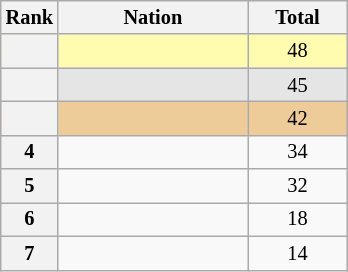<table class="wikitable sortable" style="text-align:center; font-size:85%">
<tr>
<th scope="col" style="width:25px;">Rank</th>
<th ! scope="col" style="width:120px;">Nation</th>
<th ! scope="col" style="width:60px;">Total</th>
</tr>
<tr bgcolor=fffcaf>
<th scope=row></th>
<td align=left></td>
<td>48</td>
</tr>
<tr bgcolor=e5e5e5>
<th scope=row></th>
<td align=left></td>
<td>45</td>
</tr>
<tr bgcolor=eecc99>
<th scope=row></th>
<td align=left></td>
<td>42</td>
</tr>
<tr>
<th scope=row>4</th>
<td align=left></td>
<td>34</td>
</tr>
<tr>
<th scope=row>5</th>
<td align=left></td>
<td>32</td>
</tr>
<tr>
<th scope=row>6</th>
<td align=left></td>
<td>18</td>
</tr>
<tr>
<th scope=row>7</th>
<td align=left></td>
<td>14</td>
</tr>
</table>
